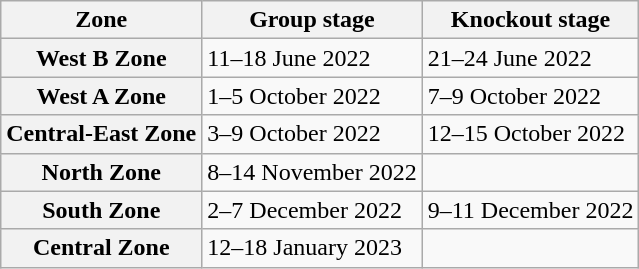<table class="wikitable">
<tr>
<th>Zone</th>
<th>Group stage</th>
<th>Knockout stage</th>
</tr>
<tr>
<th>West B Zone</th>
<td>11–18 June 2022</td>
<td>21–24 June 2022</td>
</tr>
<tr>
<th>West A Zone</th>
<td>1–5 October 2022</td>
<td>7–9 October 2022</td>
</tr>
<tr>
<th>Central-East Zone</th>
<td>3–9 October 2022</td>
<td>12–15 October 2022</td>
</tr>
<tr>
<th>North Zone</th>
<td>8–14 November 2022</td>
<td></td>
</tr>
<tr>
<th>South Zone</th>
<td>2–7 December 2022</td>
<td>9–11 December 2022</td>
</tr>
<tr>
<th>Central Zone</th>
<td>12–18 January 2023</td>
<td></td>
</tr>
</table>
